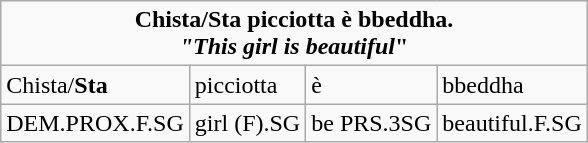<table class="wikitable">
<tr>
<td colspan="6" style="text-align: center;"><strong>Chista/Sta picciotta è bbeddha.<em><br>"This girl is beautiful</em>"<br></strong></td>
</tr>
<tr>
<td>Chista/<strong>Sta</strong></td>
<td>picciotta</td>
<td>è</td>
<td>bbeddha</td>
</tr>
<tr>
<td>DEM.PROX.F.SG</td>
<td>girl (F).SG</td>
<td>be PRS.3SG</td>
<td>beautiful.F.SG</td>
</tr>
</table>
